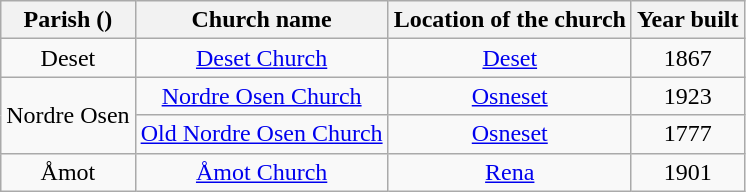<table class="wikitable" style="text-align:center">
<tr>
<th>Parish ()</th>
<th>Church name</th>
<th>Location of the church</th>
<th>Year built</th>
</tr>
<tr>
<td rowspan="1">Deset</td>
<td><a href='#'>Deset Church</a></td>
<td><a href='#'>Deset</a></td>
<td>1867</td>
</tr>
<tr>
<td rowspan="2">Nordre Osen</td>
<td><a href='#'>Nordre Osen Church</a></td>
<td><a href='#'>Osneset</a></td>
<td>1923</td>
</tr>
<tr>
<td><a href='#'>Old Nordre Osen Church</a></td>
<td><a href='#'>Osneset</a></td>
<td>1777</td>
</tr>
<tr>
<td rowspan="1">Åmot</td>
<td><a href='#'>Åmot Church</a></td>
<td><a href='#'>Rena</a></td>
<td>1901</td>
</tr>
</table>
